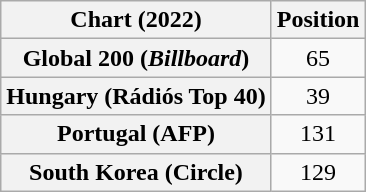<table class="wikitable sortable plainrowheaders" style="text-align:center">
<tr>
<th scope="col">Chart (2022)</th>
<th scope="col">Position</th>
</tr>
<tr>
<th scope="row">Global 200 (<em>Billboard</em>)</th>
<td>65</td>
</tr>
<tr>
<th scope="row">Hungary (Rádiós Top 40)</th>
<td>39</td>
</tr>
<tr>
<th scope="row">Portugal (AFP)</th>
<td>131</td>
</tr>
<tr>
<th scope="row">South Korea (Circle)</th>
<td>129</td>
</tr>
</table>
